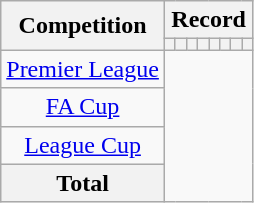<table class="wikitable" style="text-align: center">
<tr>
<th rowspan=2>Competition</th>
<th colspan=8>Record</th>
</tr>
<tr>
<th></th>
<th></th>
<th></th>
<th></th>
<th></th>
<th></th>
<th></th>
<th></th>
</tr>
<tr>
<td><a href='#'>Premier League</a><br></td>
</tr>
<tr>
<td><a href='#'>FA Cup</a><br></td>
</tr>
<tr>
<td><a href='#'>League Cup</a><br></td>
</tr>
<tr>
<th>Total<br></th>
</tr>
</table>
